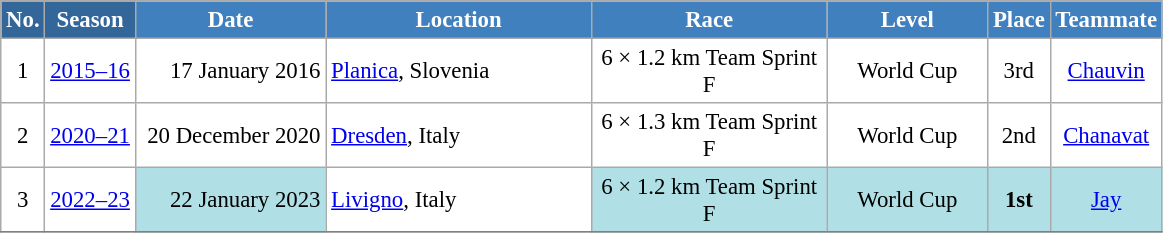<table class="wikitable sortable" style="font-size:95%; text-align:center; border:grey solid 1px; border-collapse:collapse; background:#ffffff;">
<tr style="background:#efefef;">
<th style="background-color:#369; color:white;">No.</th>
<th style="background-color:#369; color:white;">Season</th>
<th style="background-color:#4180be; color:white; width:120px;">Date</th>
<th style="background-color:#4180be; color:white; width:170px;">Location</th>
<th style="background-color:#4180be; color:white; width:150px;">Race</th>
<th style="background-color:#4180be; color:white; width:100px;">Level</th>
<th style="background-color:#4180be; color:white;">Place</th>
<th style="background-color:#4180be; color:white;">Teammate</th>
</tr>
<tr>
<td align=center>1</td>
<td><a href='#'>2015–16</a></td>
<td align= right>17 January 2016</td>
<td align=left> <a href='#'>Planica</a>, Slovenia</td>
<td>6 × 1.2 km Team Sprint F</td>
<td>World Cup</td>
<td>3rd</td>
<td><a href='#'>Chauvin</a></td>
</tr>
<tr>
<td align=center>2</td>
<td rowspan=1 align=center><a href='#'>2020–21</a></td>
<td align=right>20 December 2020</td>
<td align=left> <a href='#'>Dresden</a>, Italy</td>
<td>6 × 1.3 km Team Sprint F</td>
<td>World Cup</td>
<td>2nd</td>
<td><a href='#'>Chanavat</a></td>
</tr>
<tr>
<td align=center>3</td>
<td rowspan=1 align=center><a href='#'>2022–23</a></td>
<td bgcolor="#BOEOE6" align=right>22 January 2023</td>
<td align=left> <a href='#'>Livigno</a>, Italy</td>
<td bgcolor="#BOEOE6">6 × 1.2 km Team Sprint F</td>
<td bgcolor="#BOEOE6">World Cup</td>
<td bgcolor="#BOEOE6"><strong>1st</strong></td>
<td bgcolor="#BOEOE6"><a href='#'>Jay</a></td>
</tr>
<tr>
</tr>
</table>
